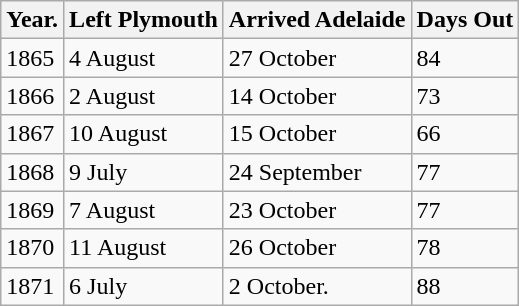<table class="wikitable">
<tr>
<th>Year.</th>
<th>Left Plymouth</th>
<th>Arrived Adelaide</th>
<th>Days Out</th>
</tr>
<tr>
<td>1865</td>
<td>4 August</td>
<td>27 October</td>
<td>84</td>
</tr>
<tr>
<td>1866</td>
<td>2 August</td>
<td>14 October</td>
<td>73</td>
</tr>
<tr>
<td>1867</td>
<td>10 August</td>
<td>15 October</td>
<td>66</td>
</tr>
<tr>
<td>1868</td>
<td>9 July</td>
<td>24 September</td>
<td>77</td>
</tr>
<tr>
<td>1869</td>
<td>7 August</td>
<td>23 October</td>
<td>77</td>
</tr>
<tr>
<td>1870</td>
<td>11 August</td>
<td>26 October</td>
<td>78</td>
</tr>
<tr>
<td>1871</td>
<td>6 July</td>
<td>2 October.</td>
<td>88</td>
</tr>
</table>
